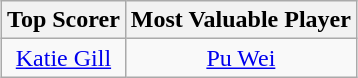<table class="wikitable" style="margin: 0 auto;">
<tr>
<th>Top Scorer</th>
<th>Most Valuable Player</th>
</tr>
<tr>
<td align=center> <a href='#'>Katie Gill</a></td>
<td align=center> <a href='#'>Pu Wei</a></td>
</tr>
</table>
